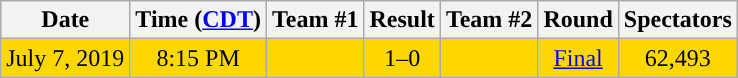<table class="wikitable" style="text-align:center">
<tr>
<th style="text-align:center;">Date</th>
<th style="text-align:center;">Time (<a href='#'>CDT</a>)</th>
<th style="text-align:center;">Team #1</th>
<th style="text-align:center;">Result</th>
<th style="text-align:center;">Team #2</th>
<th style="text-align:center;">Round</th>
<th style="text-align:center;">Spectators</th>
</tr>
<tr style="background:gold;">
<td>July 7, 2019</td>
<td>8:15 PM</td>
<td></td>
<td>1–0</td>
<td></td>
<td><a href='#'>Final</a></td>
<td>62,493</td>
</tr>
</table>
